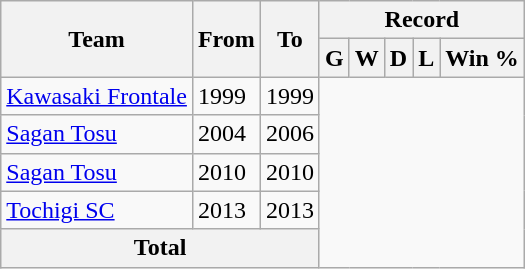<table class="wikitable" style="text-align: center">
<tr>
<th rowspan="2">Team</th>
<th rowspan="2">From</th>
<th rowspan="2">To</th>
<th colspan="5">Record</th>
</tr>
<tr>
<th>G</th>
<th>W</th>
<th>D</th>
<th>L</th>
<th>Win %</th>
</tr>
<tr>
<td align="left"><a href='#'>Kawasaki Frontale</a></td>
<td align="left">1999</td>
<td align="left">1999<br></td>
</tr>
<tr>
<td align="left"><a href='#'>Sagan Tosu</a></td>
<td align="left">2004</td>
<td align="left">2006<br></td>
</tr>
<tr>
<td align="left"><a href='#'>Sagan Tosu</a></td>
<td align="left">2010</td>
<td align="left">2010<br></td>
</tr>
<tr>
<td align="left"><a href='#'>Tochigi SC</a></td>
<td align="left">2013</td>
<td align="left">2013<br></td>
</tr>
<tr>
<th colspan="3">Total<br></th>
</tr>
</table>
